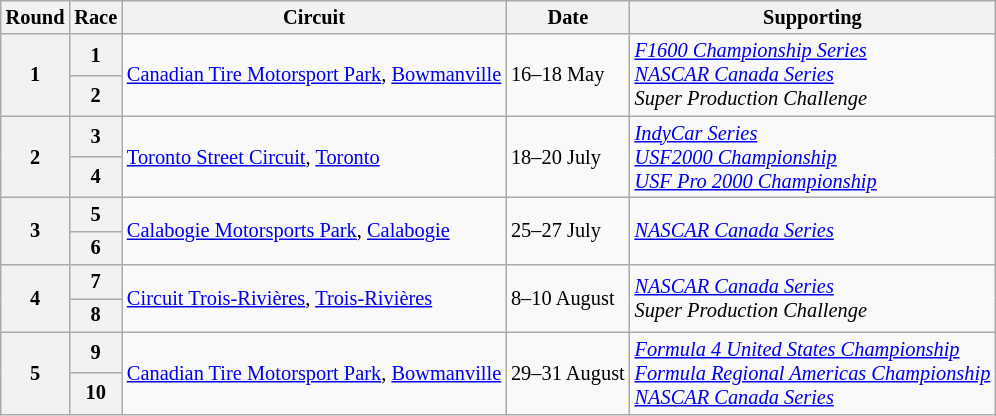<table class="wikitable" style="font-size:85%;">
<tr>
<th>Round</th>
<th>Race</th>
<th>Circuit</th>
<th>Date</th>
<th>Supporting</th>
</tr>
<tr>
<th rowspan="2">1</th>
<th>1</th>
<td rowspan="2"> <a href='#'>Canadian Tire Motorsport Park</a>, <a href='#'>Bowmanville</a></td>
<td rowspan="2">16–18 May</td>
<td rowspan="2"><em><a href='#'>F1600 Championship Series</a></em><br><em><a href='#'>NASCAR Canada Series</a></em><br><em>Super Production Challenge</em></td>
</tr>
<tr>
<th>2</th>
</tr>
<tr>
<th rowspan="2">2</th>
<th>3</th>
<td rowspan="2"> <a href='#'>Toronto Street Circuit</a>, <a href='#'>Toronto</a></td>
<td rowspan="2">18–20 July</td>
<td rowspan="2"><em><a href='#'>IndyCar Series</a></em><br><em><a href='#'>USF2000 Championship</a></em><br><em><a href='#'>USF Pro 2000 Championship</a></em></td>
</tr>
<tr>
<th>4</th>
</tr>
<tr>
<th rowspan="2">3</th>
<th>5</th>
<td rowspan="2"> <a href='#'>Calabogie Motorsports Park</a>, <a href='#'>Calabogie</a></td>
<td rowspan="2">25–27 July</td>
<td rowspan="2"><em><a href='#'>NASCAR Canada Series</a></em></td>
</tr>
<tr>
<th>6</th>
</tr>
<tr>
<th rowspan="2">4</th>
<th>7</th>
<td rowspan="2"> <a href='#'>Circuit Trois-Rivières</a>, <a href='#'>Trois-Rivières</a></td>
<td rowspan="2">8–10 August</td>
<td rowspan="2"><em><a href='#'>NASCAR Canada Series</a></em><br><em>Super Production Challenge</em></td>
</tr>
<tr>
<th>8</th>
</tr>
<tr>
<th rowspan="2">5</th>
<th>9</th>
<td rowspan="2"> <a href='#'>Canadian Tire Motorsport Park</a>, <a href='#'>Bowmanville</a></td>
<td rowspan="2">29–31 August</td>
<td rowspan="2"><em><a href='#'>Formula 4 United States Championship</a></em><br><em><a href='#'>Formula Regional Americas Championship</a></em><br><em><a href='#'>NASCAR Canada Series</a></em></td>
</tr>
<tr>
<th>10</th>
</tr>
</table>
